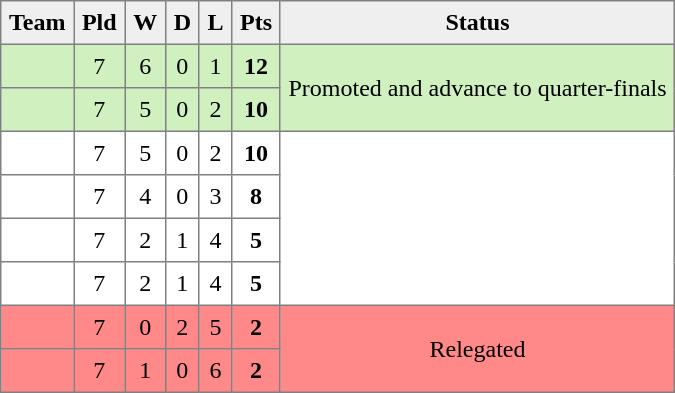<table style=border-collapse:collapse border=1 cellspacing=0 cellpadding=5>
<tr align=center bgcolor=#efefef>
<th>Team</th>
<th>Pld</th>
<th>W</th>
<th>D</th>
<th>L</th>
<th>Pts</th>
<th>Status</th>
</tr>
<tr align=center style="background:#D0F0C0;">
<td style="text-align:left;"> </td>
<td>7</td>
<td>6</td>
<td>0</td>
<td>1</td>
<td><strong>12</strong></td>
<td rowspan=2>Promoted and advance to quarter-finals</td>
</tr>
<tr align=center style="background:#D0F0C0;">
<td style="text-align:left;"> </td>
<td>7</td>
<td>5</td>
<td>0</td>
<td>2</td>
<td><strong>10</strong></td>
</tr>
<tr align=center style="background:#FFFFFF;">
<td style="text-align:left;"> </td>
<td>7</td>
<td>5</td>
<td>0</td>
<td>2</td>
<td><strong>10</strong></td>
<td rowspan=4></td>
</tr>
<tr align=center style="background:#FFFFFF;">
<td style="text-align:left;"> </td>
<td>7</td>
<td>4</td>
<td>0</td>
<td>3</td>
<td><strong>8</strong></td>
</tr>
<tr align=center style="background:#FFFFFF;">
<td style="text-align:left;"> </td>
<td>7</td>
<td>2</td>
<td>1</td>
<td>4</td>
<td><strong>5</strong></td>
</tr>
<tr align=center style="background:#FFFFFF;">
<td style="text-align:left;"> </td>
<td>7</td>
<td>2</td>
<td>1</td>
<td>4</td>
<td><strong>5</strong></td>
</tr>
<tr align=center style="background:#FF8888;">
<td style="text-align:left;"> </td>
<td>7</td>
<td>0</td>
<td>2</td>
<td>5</td>
<td><strong>2</strong></td>
<td rowspan=2>Relegated</td>
</tr>
<tr align=center style="background:#FF8888;">
<td style="text-align:left;"> </td>
<td>7</td>
<td>1</td>
<td>0</td>
<td>6</td>
<td><strong>2</strong></td>
</tr>
</table>
